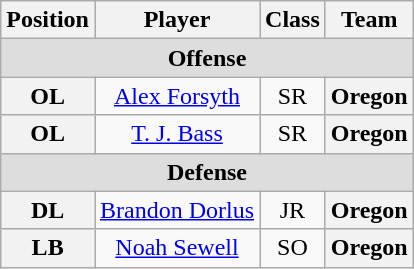<table class="wikitable mw-collapsible mw-collapsed">
<tr>
<th>Position</th>
<th>Player</th>
<th>Class</th>
<th>Team</th>
</tr>
<tr>
<td colspan="4" style="text-align:center; background:#ddd;"><strong>Offense</strong></td>
</tr>
<tr style="text-align:center;">
<th rowspan="1">OL</th>
<td><a href='#'>Alex Forsyth</a></td>
<td>SR</td>
<th style=>Oregon</th>
</tr>
<tr style="text-align:center;">
<th rowspan="1">OL</th>
<td><a href='#'>T. J. Bass</a></td>
<td>SR</td>
<th style=>Oregon</th>
</tr>
<tr>
<td colspan="4" style="text-align:center; background:#ddd;"><strong>Defense</strong></td>
</tr>
<tr style="text-align:center;">
<th rowspan="1">DL</th>
<td><a href='#'>Brandon Dorlus</a></td>
<td>JR</td>
<th style=>Oregon</th>
</tr>
<tr style="text-align:center;">
<th rowspan="1">LB</th>
<td><a href='#'>Noah Sewell</a></td>
<td>SO</td>
<th style=>Oregon</th>
</tr>
</table>
